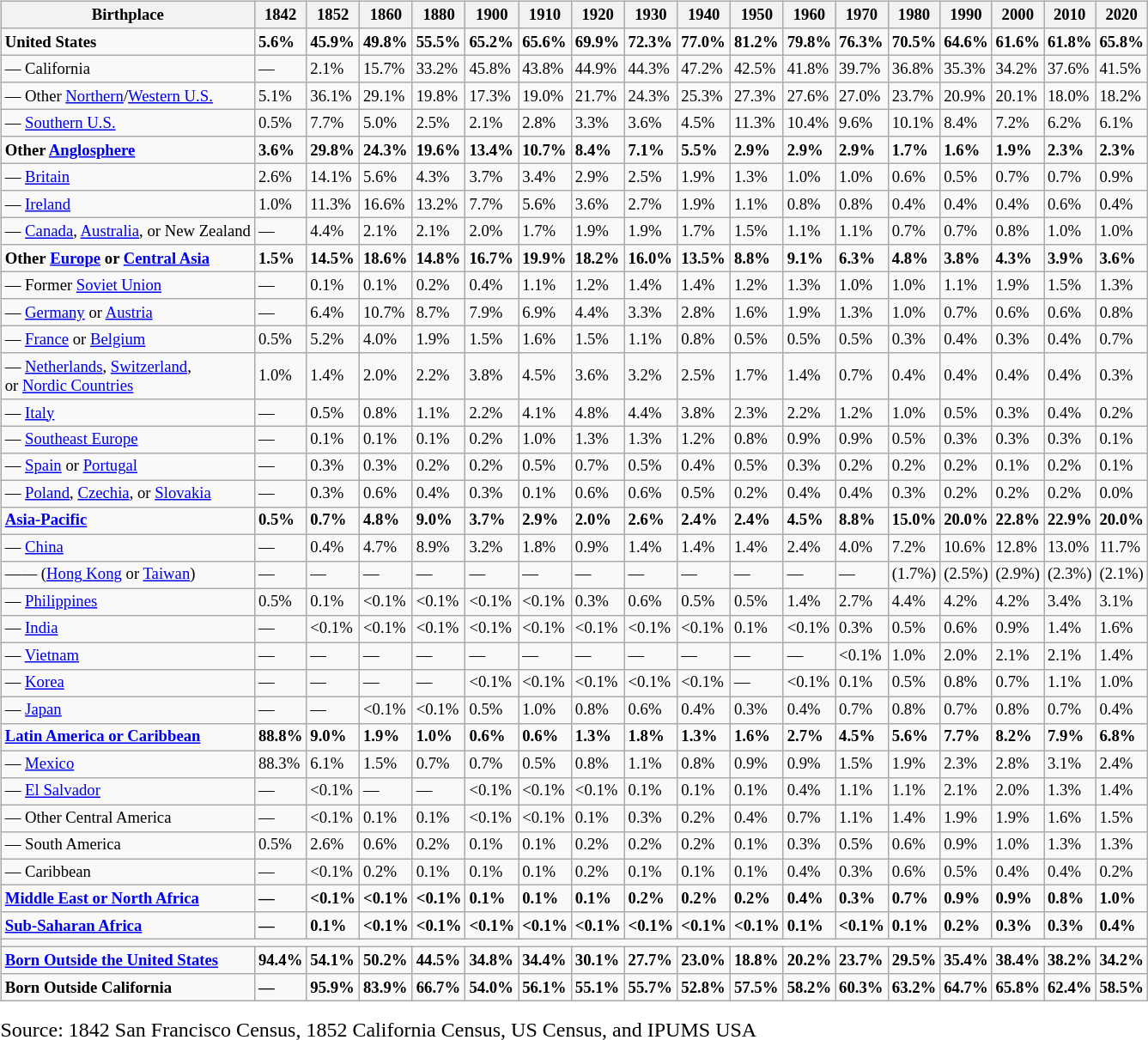<table>
<tr>
<td align="left"><br><table class="wikitable sortable collapsible" style="margin-left:auto;margin-right:auto;text-align: left;font-size: 78%;">
<tr>
<th>Birthplace</th>
<th>1842</th>
<th>1852</th>
<th>1860</th>
<th>1880</th>
<th>1900</th>
<th>1910</th>
<th>1920</th>
<th>1930</th>
<th>1940</th>
<th>1950</th>
<th>1960</th>
<th>1970</th>
<th>1980</th>
<th>1990</th>
<th>2000</th>
<th>2010</th>
<th>2020</th>
</tr>
<tr>
<td><strong>United States</strong></td>
<td><strong>5.6%</strong></td>
<td><strong>45.9%</strong></td>
<td><strong>49.8%</strong></td>
<td><strong>55.5%</strong></td>
<td><strong>65.2%</strong></td>
<td><strong>65.6%</strong></td>
<td><strong>69.9%</strong></td>
<td><strong>72.3%</strong></td>
<td><strong>77.0%</strong></td>
<td><strong>81.2%</strong></td>
<td><strong>79.8%</strong></td>
<td><strong>76.3%</strong></td>
<td><strong>70.5%</strong></td>
<td><strong>64.6%</strong></td>
<td><strong>61.6%</strong></td>
<td><strong>61.8%</strong></td>
<td><strong>65.8%</strong></td>
</tr>
<tr>
<td>— California</td>
<td>—</td>
<td>2.1%</td>
<td>15.7%</td>
<td>33.2%</td>
<td>45.8%</td>
<td>43.8%</td>
<td>44.9%</td>
<td>44.3%</td>
<td>47.2%</td>
<td>42.5%</td>
<td>41.8%</td>
<td>39.7%</td>
<td>36.8%</td>
<td>35.3%</td>
<td>34.2%</td>
<td>37.6%</td>
<td>41.5%</td>
</tr>
<tr>
<td>— Other <a href='#'>Northern</a>/<a href='#'>Western U.S.</a></td>
<td>5.1%</td>
<td>36.1%</td>
<td>29.1%</td>
<td>19.8%</td>
<td>17.3%</td>
<td>19.0%</td>
<td>21.7%</td>
<td>24.3%</td>
<td>25.3%</td>
<td>27.3%</td>
<td>27.6%</td>
<td>27.0%</td>
<td>23.7%</td>
<td>20.9%</td>
<td>20.1%</td>
<td>18.0%</td>
<td>18.2%</td>
</tr>
<tr>
<td>— <a href='#'>Southern U.S.</a></td>
<td>0.5%</td>
<td>7.7%</td>
<td>5.0%</td>
<td>2.5%</td>
<td>2.1%</td>
<td>2.8%</td>
<td>3.3%</td>
<td>3.6%</td>
<td>4.5%</td>
<td>11.3%</td>
<td>10.4%</td>
<td>9.6%</td>
<td>10.1%</td>
<td>8.4%</td>
<td>7.2%</td>
<td>6.2%</td>
<td>6.1%</td>
</tr>
<tr>
<td><strong>Other <a href='#'>Anglosphere</a></strong></td>
<td><strong>3.6%</strong></td>
<td><strong>29.8%</strong></td>
<td><strong>24.3%</strong></td>
<td><strong>19.6%</strong></td>
<td><strong>13.4%</strong></td>
<td><strong>10.7%</strong></td>
<td><strong>8.4%</strong></td>
<td><strong>7.1%</strong></td>
<td><strong>5.5%</strong></td>
<td><strong>2.9%</strong></td>
<td><strong>2.9%</strong></td>
<td><strong>2.9%</strong></td>
<td><strong>1.7%</strong></td>
<td><strong>1.6%</strong></td>
<td><strong>1.9%</strong></td>
<td><strong>2.3%</strong></td>
<td><strong>2.3%</strong></td>
</tr>
<tr>
<td>— <a href='#'>Britain</a></td>
<td>2.6%</td>
<td>14.1%</td>
<td>5.6%</td>
<td>4.3%</td>
<td>3.7%</td>
<td>3.4%</td>
<td>2.9%</td>
<td>2.5%</td>
<td>1.9%</td>
<td>1.3%</td>
<td>1.0%</td>
<td>1.0%</td>
<td>0.6%</td>
<td>0.5%</td>
<td>0.7%</td>
<td>0.7%</td>
<td>0.9%</td>
</tr>
<tr>
<td>— <a href='#'>Ireland</a></td>
<td>1.0%</td>
<td>11.3%</td>
<td>16.6%</td>
<td>13.2%</td>
<td>7.7%</td>
<td>5.6%</td>
<td>3.6%</td>
<td>2.7%</td>
<td>1.9%</td>
<td>1.1%</td>
<td>0.8%</td>
<td>0.8%</td>
<td>0.4%</td>
<td>0.4%</td>
<td>0.4%</td>
<td>0.6%</td>
<td>0.4%</td>
</tr>
<tr>
<td>— <a href='#'>Canada</a>, <a href='#'>Australia</a>, or New Zealand</td>
<td>—</td>
<td>4.4%</td>
<td>2.1%</td>
<td>2.1%</td>
<td>2.0%</td>
<td>1.7%</td>
<td>1.9%</td>
<td>1.9%</td>
<td>1.7%</td>
<td>1.5%</td>
<td>1.1%</td>
<td>1.1%</td>
<td>0.7%</td>
<td>0.7%</td>
<td>0.8%</td>
<td>1.0%</td>
<td>1.0%</td>
</tr>
<tr>
<td><strong>Other</strong> <a href='#'><strong>Europe</strong></a> <strong>or <a href='#'>Central Asia</a></strong></td>
<td><strong>1.5%</strong></td>
<td><strong>14.5%</strong></td>
<td><strong>18.6%</strong></td>
<td><strong>14.8%</strong></td>
<td><strong>16.7%</strong></td>
<td><strong>19.9%</strong></td>
<td><strong>18.2%</strong></td>
<td><strong>16.0%</strong></td>
<td><strong>13.5%</strong></td>
<td><strong>8.8%</strong></td>
<td><strong>9.1%</strong></td>
<td><strong>6.3%</strong></td>
<td><strong>4.8%</strong></td>
<td><strong>3.8%</strong></td>
<td><strong>4.3%</strong></td>
<td><strong>3.9%</strong></td>
<td><strong>3.6%</strong></td>
</tr>
<tr>
<td>— Former <a href='#'>Soviet Union</a></td>
<td>—</td>
<td>0.1%</td>
<td>0.1%</td>
<td>0.2%</td>
<td>0.4%</td>
<td>1.1%</td>
<td>1.2%</td>
<td>1.4%</td>
<td>1.4%</td>
<td>1.2%</td>
<td>1.3%</td>
<td>1.0%</td>
<td>1.0%</td>
<td>1.1%</td>
<td>1.9%</td>
<td>1.5%</td>
<td>1.3%</td>
</tr>
<tr>
<td>— <a href='#'>Germany</a> or <a href='#'>Austria</a></td>
<td>—</td>
<td>6.4%</td>
<td>10.7%</td>
<td>8.7%</td>
<td>7.9%</td>
<td>6.9%</td>
<td>4.4%</td>
<td>3.3%</td>
<td>2.8%</td>
<td>1.6%</td>
<td>1.9%</td>
<td>1.3%</td>
<td>1.0%</td>
<td>0.7%</td>
<td>0.6%</td>
<td>0.6%</td>
<td>0.8%</td>
</tr>
<tr>
<td>— <a href='#'>France</a> or <a href='#'>Belgium</a></td>
<td>0.5%</td>
<td>5.2%</td>
<td>4.0%</td>
<td>1.9%</td>
<td>1.5%</td>
<td>1.6%</td>
<td>1.5%</td>
<td>1.1%</td>
<td>0.8%</td>
<td>0.5%</td>
<td>0.5%</td>
<td>0.5%</td>
<td>0.3%</td>
<td>0.4%</td>
<td>0.3%</td>
<td>0.4%</td>
<td>0.7%</td>
</tr>
<tr>
<td>— <a href='#'>Netherlands</a>, <a href='#'>Switzerland</a>,<br>or <a href='#'>Nordic Countries</a></td>
<td>1.0%</td>
<td>1.4%</td>
<td>2.0%</td>
<td>2.2%</td>
<td>3.8%</td>
<td>4.5%</td>
<td>3.6%</td>
<td>3.2%</td>
<td>2.5%</td>
<td>1.7%</td>
<td>1.4%</td>
<td>0.7%</td>
<td>0.4%</td>
<td>0.4%</td>
<td>0.4%</td>
<td>0.4%</td>
<td>0.3%</td>
</tr>
<tr>
<td>— <a href='#'>Italy</a></td>
<td>—</td>
<td>0.5%</td>
<td>0.8%</td>
<td>1.1%</td>
<td>2.2%</td>
<td>4.1%</td>
<td>4.8%</td>
<td>4.4%</td>
<td>3.8%</td>
<td>2.3%</td>
<td>2.2%</td>
<td>1.2%</td>
<td>1.0%</td>
<td>0.5%</td>
<td>0.3%</td>
<td>0.4%</td>
<td>0.2%</td>
</tr>
<tr>
<td>— <a href='#'>Southeast Europe</a></td>
<td>—</td>
<td>0.1%</td>
<td>0.1%</td>
<td>0.1%</td>
<td>0.2%</td>
<td>1.0%</td>
<td>1.3%</td>
<td>1.3%</td>
<td>1.2%</td>
<td>0.8%</td>
<td>0.9%</td>
<td>0.9%</td>
<td>0.5%</td>
<td>0.3%</td>
<td>0.3%</td>
<td>0.3%</td>
<td>0.1%</td>
</tr>
<tr>
<td>— <a href='#'>Spain</a> or <a href='#'>Portugal</a></td>
<td>—</td>
<td>0.3%</td>
<td>0.3%</td>
<td>0.2%</td>
<td>0.2%</td>
<td>0.5%</td>
<td>0.7%</td>
<td>0.5%</td>
<td>0.4%</td>
<td>0.5%</td>
<td>0.3%</td>
<td>0.2%</td>
<td>0.2%</td>
<td>0.2%</td>
<td>0.1%</td>
<td>0.2%</td>
<td>0.1%</td>
</tr>
<tr>
<td>— <a href='#'>Poland</a>, <a href='#'>Czechia</a>, or <a href='#'>Slovakia</a></td>
<td>—</td>
<td>0.3%</td>
<td>0.6%</td>
<td>0.4%</td>
<td>0.3%</td>
<td>0.1%</td>
<td>0.6%</td>
<td>0.6%</td>
<td>0.5%</td>
<td>0.2%</td>
<td>0.4%</td>
<td>0.4%</td>
<td>0.3%</td>
<td>0.2%</td>
<td>0.2%</td>
<td>0.2%</td>
<td>0.0%</td>
</tr>
<tr>
<td><strong><a href='#'>Asia-Pacific</a></strong></td>
<td><strong>0.5%</strong></td>
<td><strong>0.7%</strong></td>
<td><strong>4.8%</strong></td>
<td><strong>9.0%</strong></td>
<td><strong>3.7%</strong></td>
<td><strong>2.9%</strong></td>
<td><strong>2.0%</strong></td>
<td><strong>2.6%</strong></td>
<td><strong>2.4%</strong></td>
<td><strong>2.4%</strong></td>
<td><strong>4.5%</strong></td>
<td><strong>8.8%</strong></td>
<td><strong>15.0%</strong></td>
<td><strong>20.0%</strong></td>
<td><strong>22.8%</strong></td>
<td><strong>22.9%</strong></td>
<td><strong>20.0%</strong></td>
</tr>
<tr>
<td>— <a href='#'>China</a></td>
<td>—</td>
<td>0.4%</td>
<td>4.7%</td>
<td>8.9%</td>
<td>3.2%</td>
<td>1.8%</td>
<td>0.9%</td>
<td>1.4%</td>
<td>1.4%</td>
<td>1.4%</td>
<td>2.4%</td>
<td>4.0%</td>
<td>7.2%</td>
<td>10.6%</td>
<td>12.8%</td>
<td>13.0%</td>
<td>11.7%</td>
</tr>
<tr>
<td>—— (<a href='#'>Hong Kong</a> or <a href='#'>Taiwan</a>)</td>
<td>—</td>
<td>—</td>
<td>—</td>
<td>—</td>
<td>—</td>
<td>—</td>
<td>—</td>
<td>—</td>
<td>—</td>
<td>—</td>
<td>—</td>
<td>—</td>
<td>(1.7%)</td>
<td>(2.5%)</td>
<td>(2.9%)</td>
<td>(2.3%)</td>
<td>(2.1%)</td>
</tr>
<tr>
<td>— <a href='#'>Philippines</a></td>
<td>0.5%</td>
<td>0.1%</td>
<td><0.1%</td>
<td><0.1%</td>
<td><0.1%</td>
<td><0.1%</td>
<td>0.3%</td>
<td>0.6%</td>
<td>0.5%</td>
<td>0.5%</td>
<td>1.4%</td>
<td>2.7%</td>
<td>4.4%</td>
<td>4.2%</td>
<td>4.2%</td>
<td>3.4%</td>
<td>3.1%</td>
</tr>
<tr>
<td>— <a href='#'>India</a></td>
<td>—</td>
<td><0.1%</td>
<td><0.1%</td>
<td><0.1%</td>
<td><0.1%</td>
<td><0.1%</td>
<td><0.1%</td>
<td><0.1%</td>
<td><0.1%</td>
<td>0.1%</td>
<td><0.1%</td>
<td>0.3%</td>
<td>0.5%</td>
<td>0.6%</td>
<td>0.9%</td>
<td>1.4%</td>
<td>1.6%</td>
</tr>
<tr>
<td>— <a href='#'>Vietnam</a></td>
<td>—</td>
<td>—</td>
<td>—</td>
<td>—</td>
<td>—</td>
<td>—</td>
<td>—</td>
<td>—</td>
<td>—</td>
<td>—</td>
<td>—</td>
<td><0.1%</td>
<td>1.0%</td>
<td>2.0%</td>
<td>2.1%</td>
<td>2.1%</td>
<td>1.4%</td>
</tr>
<tr>
<td>— <a href='#'>Korea</a></td>
<td>—</td>
<td>—</td>
<td>—</td>
<td>—</td>
<td><0.1%</td>
<td><0.1%</td>
<td><0.1%</td>
<td><0.1%</td>
<td><0.1%</td>
<td>—</td>
<td><0.1%</td>
<td>0.1%</td>
<td>0.5%</td>
<td>0.8%</td>
<td>0.7%</td>
<td>1.1%</td>
<td>1.0%</td>
</tr>
<tr>
<td>— <a href='#'>Japan</a></td>
<td>—</td>
<td>—</td>
<td><0.1%</td>
<td><0.1%</td>
<td>0.5%</td>
<td>1.0%</td>
<td>0.8%</td>
<td>0.6%</td>
<td>0.4%</td>
<td>0.3%</td>
<td>0.4%</td>
<td>0.7%</td>
<td>0.8%</td>
<td>0.7%</td>
<td>0.8%</td>
<td>0.7%</td>
<td>0.4%</td>
</tr>
<tr>
<td><a href='#'><strong>Latin America or Caribbean</strong></a></td>
<td><strong>88.8%</strong></td>
<td><strong>9.0%</strong></td>
<td><strong>1.9%</strong></td>
<td><strong>1.0%</strong></td>
<td><strong>0.6%</strong></td>
<td><strong>0.6%</strong></td>
<td><strong>1.3%</strong></td>
<td><strong>1.8%</strong></td>
<td><strong>1.3%</strong></td>
<td><strong>1.6%</strong></td>
<td><strong>2.7%</strong></td>
<td><strong>4.5%</strong></td>
<td><strong>5.6%</strong></td>
<td><strong>7.7%</strong></td>
<td><strong>8.2%</strong></td>
<td><strong>7.9%</strong></td>
<td><strong>6.8%</strong></td>
</tr>
<tr>
<td>— <a href='#'>Mexico</a></td>
<td>88.3%</td>
<td>6.1%</td>
<td>1.5%</td>
<td>0.7%</td>
<td>0.7%</td>
<td>0.5%</td>
<td>0.8%</td>
<td>1.1%</td>
<td>0.8%</td>
<td>0.9%</td>
<td>0.9%</td>
<td>1.5%</td>
<td>1.9%</td>
<td>2.3%</td>
<td>2.8%</td>
<td>3.1%</td>
<td>2.4%</td>
</tr>
<tr>
<td>— <a href='#'>El Salvador</a></td>
<td>—</td>
<td><0.1%</td>
<td>—</td>
<td>—</td>
<td><0.1%</td>
<td><0.1%</td>
<td><0.1%</td>
<td>0.1%</td>
<td>0.1%</td>
<td>0.1%</td>
<td>0.4%</td>
<td>1.1%</td>
<td>1.1%</td>
<td>2.1%</td>
<td>2.0%</td>
<td>1.3%</td>
<td>1.4%</td>
</tr>
<tr>
<td>— Other Central America</td>
<td>—</td>
<td><0.1%</td>
<td>0.1%</td>
<td>0.1%</td>
<td><0.1%</td>
<td><0.1%</td>
<td>0.1%</td>
<td>0.3%</td>
<td>0.2%</td>
<td>0.4%</td>
<td>0.7%</td>
<td>1.1%</td>
<td>1.4%</td>
<td>1.9%</td>
<td>1.9%</td>
<td>1.6%</td>
<td>1.5%</td>
</tr>
<tr>
<td>— South America</td>
<td>0.5%</td>
<td>2.6%</td>
<td>0.6%</td>
<td>0.2%</td>
<td>0.1%</td>
<td>0.1%</td>
<td>0.2%</td>
<td>0.2%</td>
<td>0.2%</td>
<td>0.1%</td>
<td>0.3%</td>
<td>0.5%</td>
<td>0.6%</td>
<td>0.9%</td>
<td>1.0%</td>
<td>1.3%</td>
<td>1.3%</td>
</tr>
<tr>
<td>— Caribbean</td>
<td>—</td>
<td><0.1%</td>
<td>0.2%</td>
<td>0.1%</td>
<td>0.1%</td>
<td>0.1%</td>
<td>0.2%</td>
<td>0.1%</td>
<td>0.1%</td>
<td>0.1%</td>
<td>0.4%</td>
<td>0.3%</td>
<td>0.6%</td>
<td>0.5%</td>
<td>0.4%</td>
<td>0.4%</td>
<td>0.2%</td>
</tr>
<tr>
<td><a href='#'><strong>Middle East or North Africa</strong></a></td>
<td><strong>—</strong></td>
<td><strong><0.1%</strong></td>
<td><strong><0.1%</strong></td>
<td><strong><0.1%</strong></td>
<td><strong>0.1%</strong></td>
<td><strong>0.1%</strong></td>
<td><strong>0.1%</strong></td>
<td><strong>0.2%</strong></td>
<td><strong>0.2%</strong></td>
<td><strong>0.2%</strong></td>
<td><strong>0.4%</strong></td>
<td><strong>0.3%</strong></td>
<td><strong>0.7%</strong></td>
<td><strong>0.9%</strong></td>
<td><strong>0.9%</strong></td>
<td><strong>0.8%</strong></td>
<td><strong>1.0%</strong></td>
</tr>
<tr>
<td><strong><a href='#'>Sub-Saharan Africa</a></strong></td>
<td><strong>—</strong></td>
<td><strong>0.1%</strong></td>
<td><strong><0.1%</strong></td>
<td><strong><0.1%</strong></td>
<td><strong><0.1%</strong></td>
<td><strong><0.1%</strong></td>
<td><strong><0.1%</strong></td>
<td><strong><0.1%</strong></td>
<td><strong><0.1%</strong></td>
<td><strong><0.1%</strong></td>
<td><strong>0.1%</strong></td>
<td><strong><0.1%</strong></td>
<td><strong>0.1%</strong></td>
<td><strong>0.2%</strong></td>
<td><strong>0.3%</strong></td>
<td><strong>0.3%</strong></td>
<td><strong>0.4%</strong></td>
</tr>
<tr>
<td colspan="18"></td>
</tr>
<tr>
<td><a href='#'><strong>Born Outside the United States</strong></a></td>
<td><strong>94.4%</strong></td>
<td><strong>54.1%</strong></td>
<td><strong>50.2%</strong></td>
<td><strong>44.5%</strong></td>
<td><strong>34.8%</strong></td>
<td><strong>34.4%</strong></td>
<td><strong>30.1%</strong></td>
<td><strong>27.7%</strong></td>
<td><strong>23.0%</strong></td>
<td><strong>18.8%</strong></td>
<td><strong>20.2%</strong></td>
<td><strong>23.7%</strong></td>
<td><strong>29.5%</strong></td>
<td><strong>35.4%</strong></td>
<td><strong>38.4%</strong></td>
<td><strong>38.2%</strong></td>
<td><strong>34.2%</strong></td>
</tr>
<tr>
<td><strong>Born Outside California</strong></td>
<td><strong>—</strong></td>
<td><strong>95.9%</strong></td>
<td><strong>83.9%</strong></td>
<td><strong>66.7%</strong></td>
<td><strong>54.0%</strong></td>
<td><strong>56.1%</strong></td>
<td><strong>55.1%</strong></td>
<td><strong>55.7%</strong></td>
<td><strong>52.8%</strong></td>
<td><strong>57.5%</strong></td>
<td><strong>58.2%</strong></td>
<td><strong>60.3%</strong></td>
<td><strong>63.2%</strong></td>
<td><strong>64.7%</strong></td>
<td><strong>65.8%</strong></td>
<td><strong>62.4%</strong></td>
<td><strong>58.5%</strong></td>
</tr>
</table>
Source: 1842 San Francisco Census, 1852 California Census, US Census, and IPUMS USA</td>
</tr>
</table>
